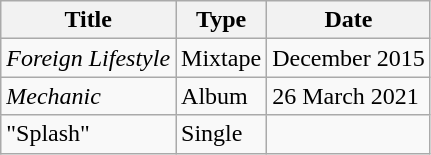<table class="wikitable">
<tr>
<th>Title</th>
<th>Type</th>
<th>Date</th>
</tr>
<tr>
<td><em>Foreign Lifestyle</em></td>
<td>Mixtape</td>
<td>December 2015</td>
</tr>
<tr>
<td><em>Mechanic</em></td>
<td>Album</td>
<td>26 March 2021</td>
</tr>
<tr>
<td>"Splash"</td>
<td>Single</td>
<td></td>
</tr>
</table>
